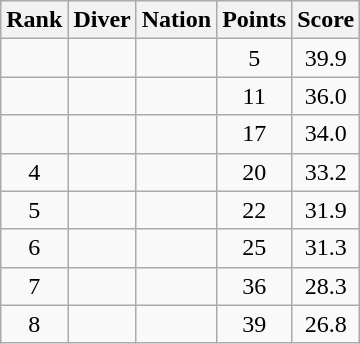<table class="wikitable sortable" style="text-align:center">
<tr>
<th>Rank</th>
<th>Diver</th>
<th>Nation</th>
<th>Points</th>
<th>Score</th>
</tr>
<tr>
<td></td>
<td align=left></td>
<td align=left></td>
<td>5</td>
<td>39.9</td>
</tr>
<tr>
<td></td>
<td align=left></td>
<td align=left></td>
<td>11</td>
<td>36.0</td>
</tr>
<tr>
<td></td>
<td align=left></td>
<td align=left></td>
<td>17</td>
<td>34.0</td>
</tr>
<tr>
<td>4</td>
<td align=left></td>
<td align=left></td>
<td>20</td>
<td>33.2</td>
</tr>
<tr>
<td>5</td>
<td align=left></td>
<td align=left></td>
<td>22</td>
<td>31.9</td>
</tr>
<tr>
<td>6</td>
<td align=left></td>
<td align=left></td>
<td>25</td>
<td>31.3</td>
</tr>
<tr>
<td>7</td>
<td align=left></td>
<td align=left></td>
<td>36</td>
<td>28.3</td>
</tr>
<tr>
<td>8</td>
<td align=left></td>
<td align=left></td>
<td>39</td>
<td>26.8</td>
</tr>
</table>
